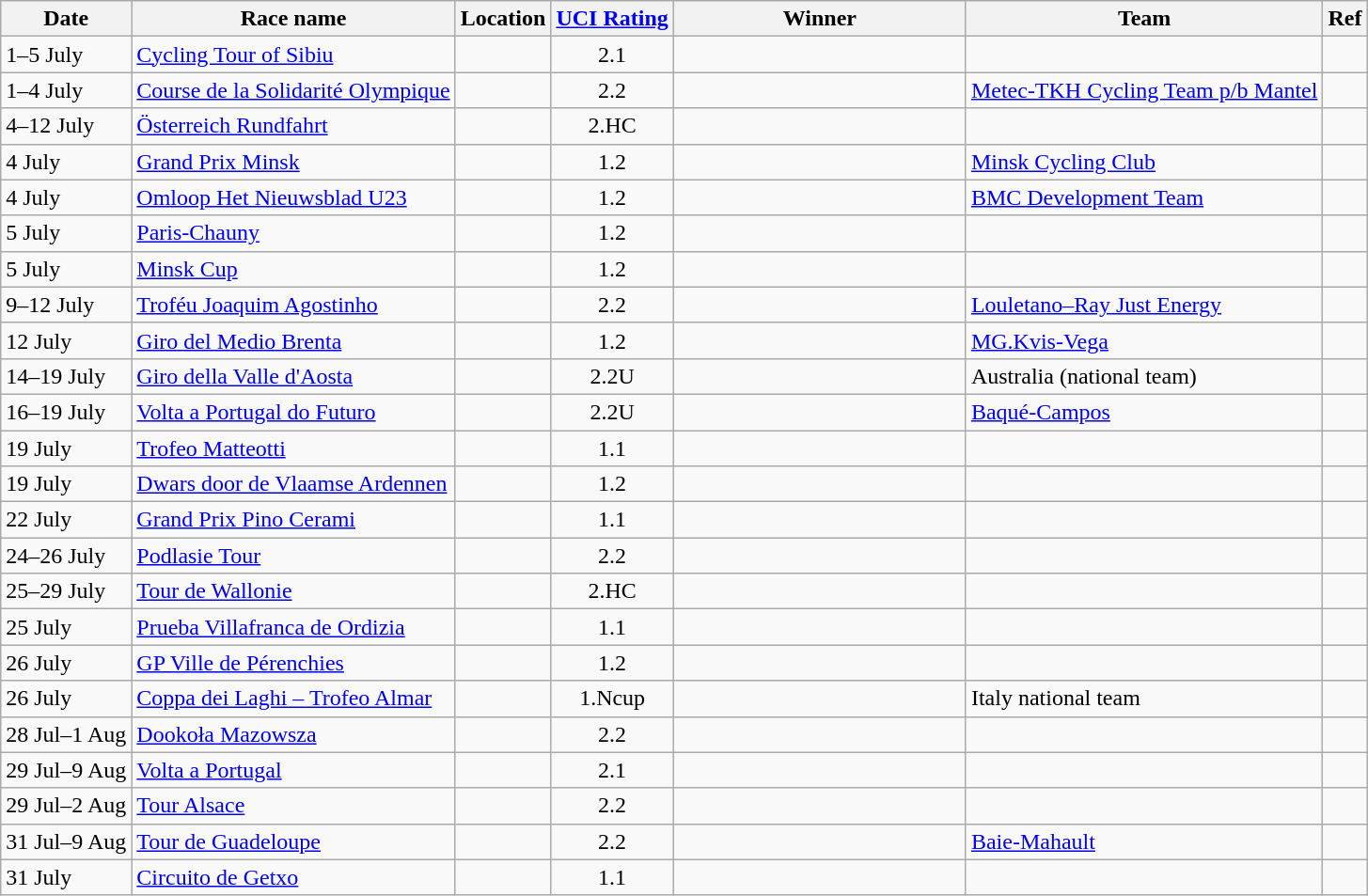<table class="wikitable sortable">
<tr>
<th>Date</th>
<th>Race name</th>
<th>Location</th>
<th><a href='#'>UCI Rating</a></th>
<th width=200px>Winner</th>
<th>Team</th>
<th>Ref</th>
</tr>
<tr>
<td>1–5 July</td>
<td><a href='#'>Cycling Tour of Sibiu</a></td>
<td></td>
<td align=center>2.1</td>
<td></td>
<td></td>
<td align=center></td>
</tr>
<tr>
<td>1–4 July</td>
<td><a href='#'>Course de la Solidarité Olympique</a></td>
<td></td>
<td align=center>2.2</td>
<td></td>
<td><a href='#'>Metec-TKH Cycling Team p/b Mantel</a></td>
<td align=center></td>
</tr>
<tr>
<td>4–12 July</td>
<td><a href='#'>Österreich Rundfahrt</a></td>
<td></td>
<td align=center>2.HC</td>
<td></td>
<td></td>
<td align=center></td>
</tr>
<tr>
<td>4 July</td>
<td><a href='#'>Grand Prix Minsk</a></td>
<td></td>
<td align=center>1.2</td>
<td></td>
<td><a href='#'>Minsk Cycling Club</a></td>
<td align=center></td>
</tr>
<tr>
<td>4 July</td>
<td><a href='#'>Omloop Het Nieuwsblad U23</a></td>
<td></td>
<td align=center>1.2</td>
<td></td>
<td><a href='#'>BMC Development Team</a></td>
<td align=center></td>
</tr>
<tr>
<td>5 July</td>
<td><a href='#'>Paris-Chauny</a></td>
<td></td>
<td align=center>1.2</td>
<td></td>
<td></td>
<td align=center></td>
</tr>
<tr>
<td>5 July</td>
<td><a href='#'>Minsk Cup</a></td>
<td></td>
<td align=center>1.2</td>
<td></td>
<td></td>
<td align=center></td>
</tr>
<tr>
<td>9–12 July</td>
<td><a href='#'>Troféu Joaquim Agostinho</a></td>
<td></td>
<td align=center>2.2</td>
<td></td>
<td><a href='#'>Louletano–Ray Just Energy</a></td>
<td align=center></td>
</tr>
<tr>
<td>12 July</td>
<td><a href='#'>Giro del Medio Brenta</a></td>
<td></td>
<td align=center>1.2</td>
<td></td>
<td><a href='#'>MG.Kvis-Vega</a></td>
<td align=center></td>
</tr>
<tr>
<td>14–19 July</td>
<td><a href='#'>Giro della Valle d'Aosta</a></td>
<td></td>
<td align=center>2.2U</td>
<td></td>
<td>Australia (national team)</td>
<td align=center></td>
</tr>
<tr>
<td>16–19 July</td>
<td><a href='#'>Volta a Portugal do Futuro</a></td>
<td></td>
<td align=center>2.2U</td>
<td></td>
<td><a href='#'>Baqué-Campos</a></td>
<td align=center></td>
</tr>
<tr>
<td>19 July</td>
<td><a href='#'>Trofeo Matteotti</a></td>
<td></td>
<td align=center>1.1</td>
<td></td>
<td></td>
<td align=center></td>
</tr>
<tr>
<td>19 July</td>
<td><a href='#'>Dwars door de Vlaamse Ardennen</a></td>
<td></td>
<td align=center>1.2</td>
<td></td>
<td></td>
<td align=center></td>
</tr>
<tr>
<td>22 July</td>
<td><a href='#'>Grand Prix Pino Cerami</a></td>
<td></td>
<td align=center>1.1</td>
<td></td>
<td></td>
<td align=center></td>
</tr>
<tr>
<td>24–26 July</td>
<td><a href='#'>Podlasie Tour</a></td>
<td></td>
<td align=center>2.2</td>
<td></td>
<td></td>
<td align=center></td>
</tr>
<tr>
<td>25–29 July</td>
<td><a href='#'>Tour de Wallonie</a></td>
<td></td>
<td align=center>2.HC</td>
<td></td>
<td></td>
<td align=center></td>
</tr>
<tr>
<td>25 July</td>
<td><a href='#'>Prueba Villafranca de Ordizia</a></td>
<td></td>
<td align=center>1.1</td>
<td></td>
<td></td>
<td align=center></td>
</tr>
<tr>
<td>26 July</td>
<td><a href='#'>GP Ville de Pérenchies</a></td>
<td></td>
<td align=center>1.2</td>
<td></td>
<td></td>
<td align=center></td>
</tr>
<tr>
<td>26 July</td>
<td><a href='#'>Coppa dei Laghi – Trofeo Almar</a></td>
<td></td>
<td align=center>1.Ncup</td>
<td></td>
<td>Italy national team</td>
<td align=center></td>
</tr>
<tr>
<td>28 Jul–1 Aug</td>
<td><a href='#'>Dookoła Mazowsza</a></td>
<td></td>
<td align=center>2.2</td>
<td></td>
<td></td>
<td align=center></td>
</tr>
<tr>
<td>29 Jul–9 Aug</td>
<td><a href='#'>Volta a Portugal</a></td>
<td></td>
<td align=center>2.1</td>
<td></td>
<td></td>
<td align=center></td>
</tr>
<tr>
<td>29 Jul–2 Aug</td>
<td><a href='#'>Tour Alsace</a></td>
<td></td>
<td align=center>2.2</td>
<td></td>
<td></td>
<td align=center></td>
</tr>
<tr>
<td>31 Jul–9 Aug</td>
<td><a href='#'>Tour de Guadeloupe</a></td>
<td></td>
<td align=center>2.2</td>
<td></td>
<td><a href='#'>Baie-Mahault</a></td>
<td align=center></td>
</tr>
<tr>
<td>31 July</td>
<td><a href='#'>Circuito de Getxo</a></td>
<td></td>
<td align=center>1.1</td>
<td></td>
<td></td>
<td align=center></td>
</tr>
</table>
